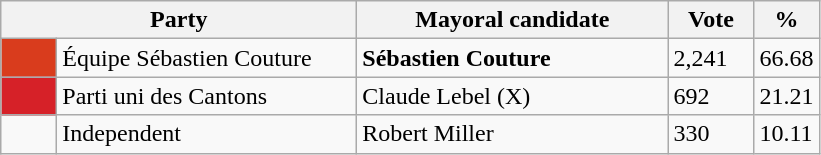<table class="wikitable">
<tr>
<th bgcolor="#DDDDFF" width="230px" colspan="2">Party</th>
<th bgcolor="#DDDDFF" width="200px">Mayoral candidate</th>
<th bgcolor="#DDDDFF" width="50px">Vote</th>
<th bgcolor="#DDDDFF" width="30px">%</th>
</tr>
<tr>
<td bgcolor=#d93c1d width="30px"> </td>
<td>Équipe Sébastien Couture</td>
<td><strong>Sébastien Couture</strong></td>
<td>2,241</td>
<td>66.68</td>
</tr>
<tr>
<td bgcolor=#D62128 width="30px"> </td>
<td>Parti uni des Cantons</td>
<td>Claude Lebel (X)</td>
<td>692</td>
<td>21.21</td>
</tr>
<tr>
<td> </td>
<td>Independent</td>
<td>Robert Miller</td>
<td>330</td>
<td>10.11</td>
</tr>
</table>
